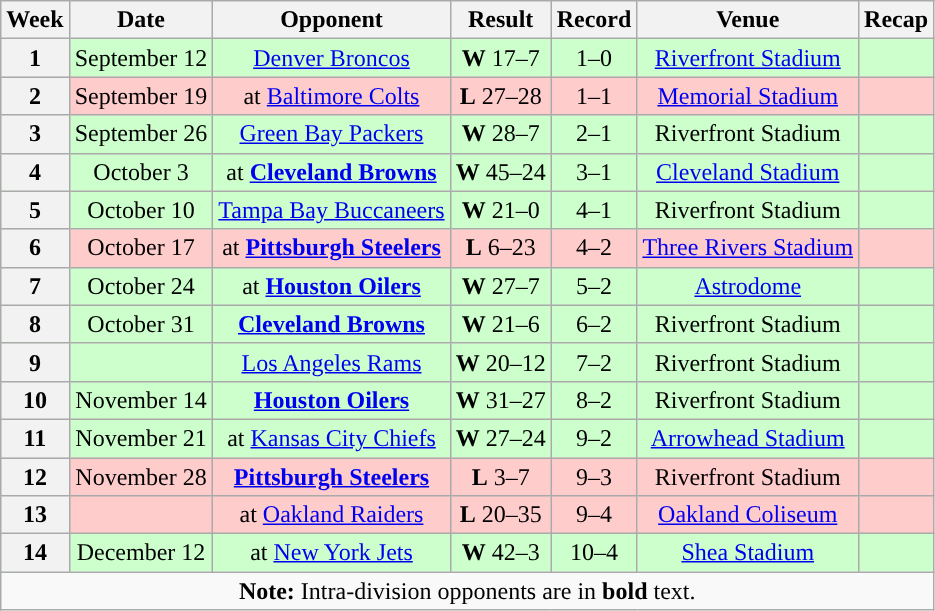<table class="wikitable" style="text-align:center">
<tr>
<th>Week</th>
<th>Date</th>
<th>Opponent</th>
<th>Result</th>
<th>Record</th>
<th>Venue</th>
<th>Recap</th>
</tr>
<tr style="background:#cfc">
<th>1</th>
<td>September 12</td>
<td><a href='#'>Denver Broncos</a></td>
<td><strong>W</strong> 17–7</td>
<td>1–0</td>
<td><a href='#'>Riverfront Stadium</a></td>
<td></td>
</tr>
<tr style="background:#fcc">
<th>2</th>
<td>September 19</td>
<td>at <a href='#'>Baltimore Colts</a></td>
<td><strong>L</strong> 27–28</td>
<td>1–1</td>
<td><a href='#'>Memorial Stadium</a></td>
<td></td>
</tr>
<tr style="background:#cfc">
<th>3</th>
<td>September 26</td>
<td><a href='#'>Green Bay Packers</a></td>
<td><strong>W</strong> 28–7</td>
<td>2–1</td>
<td>Riverfront Stadium</td>
<td></td>
</tr>
<tr style="background:#cfc">
<th>4</th>
<td>October 3</td>
<td>at <strong><a href='#'>Cleveland Browns</a></strong></td>
<td><strong>W</strong> 45–24</td>
<td>3–1</td>
<td><a href='#'>Cleveland Stadium</a></td>
<td></td>
</tr>
<tr style="background:#cfc">
<th>5</th>
<td>October 10</td>
<td><a href='#'>Tampa Bay Buccaneers</a></td>
<td><strong>W</strong> 21–0</td>
<td>4–1</td>
<td>Riverfront Stadium</td>
<td></td>
</tr>
<tr style="background:#fcc">
<th>6</th>
<td>October 17</td>
<td>at <strong><a href='#'>Pittsburgh Steelers</a></strong></td>
<td><strong>L</strong> 6–23</td>
<td>4–2</td>
<td><a href='#'>Three Rivers Stadium</a></td>
<td></td>
</tr>
<tr style="background:#cfc">
<th>7</th>
<td>October 24</td>
<td>at <strong><a href='#'> Houston Oilers</a></strong></td>
<td><strong>W</strong> 27–7</td>
<td>5–2</td>
<td><a href='#'>Astrodome</a></td>
<td></td>
</tr>
<tr style="background:#cfc">
<th>8</th>
<td>October 31</td>
<td><strong><a href='#'>Cleveland Browns</a></strong></td>
<td><strong>W</strong> 21–6</td>
<td>6–2</td>
<td>Riverfront Stadium</td>
<td></td>
</tr>
<tr style="background:#cfc">
<th>9</th>
<td></td>
<td><a href='#'>Los Angeles Rams</a></td>
<td><strong>W</strong> 20–12</td>
<td>7–2</td>
<td>Riverfront Stadium</td>
<td></td>
</tr>
<tr style="background:#cfc">
<th>10</th>
<td>November 14</td>
<td><strong><a href='#'>Houston Oilers</a></strong></td>
<td><strong>W</strong> 31–27</td>
<td>8–2</td>
<td>Riverfront Stadium</td>
<td></td>
</tr>
<tr style="background:#cfc">
<th>11</th>
<td>November 21</td>
<td>at <a href='#'>Kansas City Chiefs</a></td>
<td><strong>W</strong> 27–24</td>
<td>9–2</td>
<td><a href='#'>Arrowhead Stadium</a></td>
<td></td>
</tr>
<tr style="background:#fcc">
<th>12</th>
<td>November 28</td>
<td><strong><a href='#'>Pittsburgh Steelers</a></strong></td>
<td><strong>L</strong> 3–7</td>
<td>9–3</td>
<td>Riverfront Stadium</td>
<td></td>
</tr>
<tr style="background:#fcc">
<th>13</th>
<td></td>
<td>at <a href='#'>Oakland Raiders</a></td>
<td><strong>L</strong> 20–35</td>
<td>9–4</td>
<td><a href='#'>Oakland Coliseum</a></td>
<td></td>
</tr>
<tr style="background:#cfc">
<th>14</th>
<td>December 12</td>
<td>at <a href='#'>New York Jets</a></td>
<td><strong>W</strong> 42–3</td>
<td>10–4</td>
<td><a href='#'>Shea Stadium</a></td>
<td></td>
</tr>
<tr>
<td colspan="8"><strong>Note:</strong> Intra-division opponents are in <strong>bold</strong> text.</td>
</tr>
</table>
